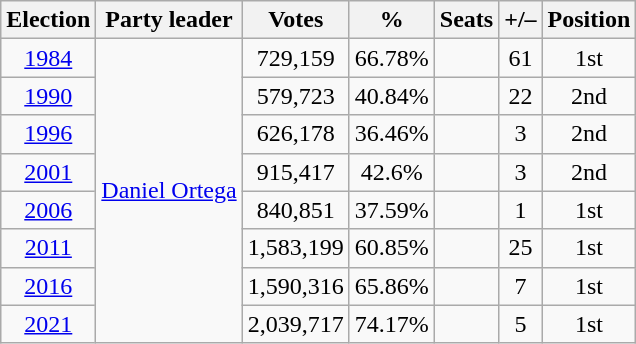<table class=wikitable style=text-align:center>
<tr>
<th><strong>Election</strong></th>
<th>Party leader</th>
<th scope="col"><strong>Votes</strong></th>
<th scope="col"><strong>%</strong></th>
<th scope="col">Seats</th>
<th>+/–</th>
<th><strong>Position</strong></th>
</tr>
<tr>
<td><a href='#'>1984</a></td>
<td rowspan="8"><a href='#'>Daniel Ortega</a></td>
<td>729,159</td>
<td>66.78%</td>
<td></td>
<td> 61</td>
<td> 1st</td>
</tr>
<tr>
<td><a href='#'>1990</a></td>
<td>579,723</td>
<td>40.84%</td>
<td></td>
<td> 22</td>
<td> 2nd</td>
</tr>
<tr>
<td><a href='#'>1996</a></td>
<td>626,178</td>
<td>36.46%</td>
<td></td>
<td> 3</td>
<td> 2nd</td>
</tr>
<tr>
<td><a href='#'>2001</a></td>
<td>915,417</td>
<td>42.6%</td>
<td></td>
<td> 3</td>
<td> 2nd</td>
</tr>
<tr>
<td><a href='#'>2006</a></td>
<td>840,851</td>
<td>37.59%</td>
<td></td>
<td> 1</td>
<td> 1st</td>
</tr>
<tr>
<td><a href='#'>2011</a></td>
<td>1,583,199</td>
<td>60.85%</td>
<td></td>
<td> 25</td>
<td> 1st</td>
</tr>
<tr>
<td><a href='#'>2016</a></td>
<td>1,590,316</td>
<td>65.86%</td>
<td></td>
<td> 7</td>
<td> 1st</td>
</tr>
<tr>
<td><a href='#'>2021</a></td>
<td>2,039,717</td>
<td>74.17%</td>
<td></td>
<td> 5</td>
<td> 1st</td>
</tr>
</table>
